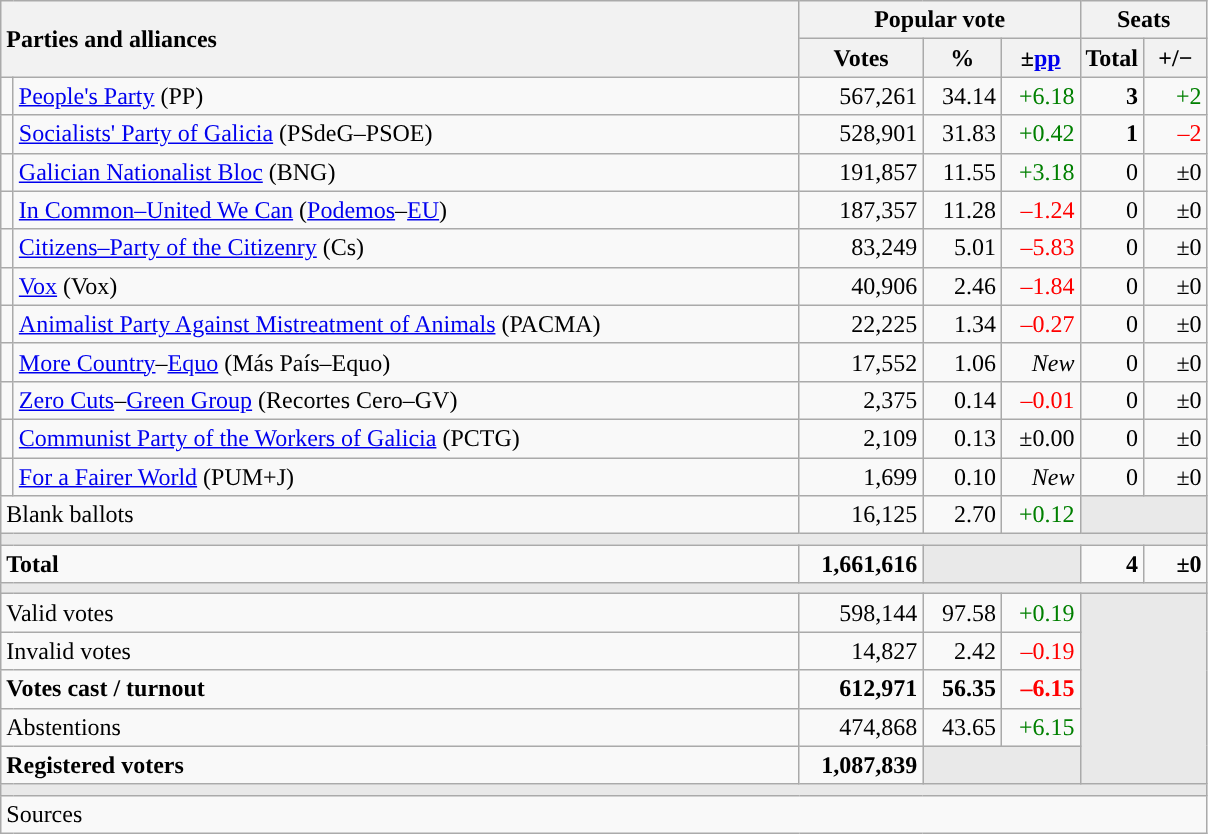<table class="wikitable" style="text-align:right;">
<tr>
<th style="text-align:left;" rowspan="2" colspan="2" width="525">Parties and alliances</th>
<th colspan="3">Popular vote</th>
<th colspan="2">Seats</th>
</tr>
<tr>
<th width="75">Votes</th>
<th width="45">%</th>
<th width="45">±<a href='#'>pp</a></th>
<th width="35">Total</th>
<th width="35">+/−</th>
</tr>
<tr>
<td width="1" style="color:inherit;background:"></td>
<td align="left"><a href='#'>People's Party</a> (PP)</td>
<td>567,261</td>
<td>34.14</td>
<td style="color:green;">+6.18</td>
<td><strong>3</strong></td>
<td style="color:green;">+2</td>
</tr>
<tr>
<td style="color:inherit;background:"></td>
<td align="left"><a href='#'>Socialists' Party of Galicia</a> (PSdeG–PSOE)</td>
<td>528,901</td>
<td>31.83</td>
<td style="color:green;">+0.42</td>
<td><strong>1</strong></td>
<td style="color:red;">–2</td>
</tr>
<tr>
<td style="color:inherit;background:"></td>
<td align="left"><a href='#'>Galician Nationalist Bloc</a> (BNG)</td>
<td>191,857</td>
<td>11.55</td>
<td style="color:green;">+3.18</td>
<td>0</td>
<td>±0</td>
</tr>
<tr>
<td style="color:inherit;background:"></td>
<td align="left"><a href='#'>In Common–United We Can</a> (<a href='#'>Podemos</a>–<a href='#'>EU</a>)</td>
<td>187,357</td>
<td>11.28</td>
<td style="color:red;">–1.24</td>
<td>0</td>
<td>±0</td>
</tr>
<tr>
<td style="color:inherit;background:"></td>
<td align="left"><a href='#'>Citizens–Party of the Citizenry</a> (Cs)</td>
<td>83,249</td>
<td>5.01</td>
<td style="color:red;">–5.83</td>
<td>0</td>
<td>±0</td>
</tr>
<tr>
<td style="color:inherit;background:"></td>
<td align="left"><a href='#'>Vox</a> (Vox)</td>
<td>40,906</td>
<td>2.46</td>
<td style="color:red;">–1.84</td>
<td>0</td>
<td>±0</td>
</tr>
<tr>
<td style="color:inherit;background:"></td>
<td align="left"><a href='#'>Animalist Party Against Mistreatment of Animals</a> (PACMA)</td>
<td>22,225</td>
<td>1.34</td>
<td style="color:red;">–0.27</td>
<td>0</td>
<td>±0</td>
</tr>
<tr>
<td style="color:inherit;background:"></td>
<td align="left"><a href='#'>More Country</a>–<a href='#'>Equo</a> (Más País–Equo)</td>
<td>17,552</td>
<td>1.06</td>
<td><em>New</em></td>
<td>0</td>
<td>±0</td>
</tr>
<tr>
<td style="color:inherit;background:"></td>
<td align="left"><a href='#'>Zero Cuts</a>–<a href='#'>Green Group</a> (Recortes Cero–GV)</td>
<td>2,375</td>
<td>0.14</td>
<td style="color:red;">–0.01</td>
<td>0</td>
<td>±0</td>
</tr>
<tr>
<td style="color:inherit;background:"></td>
<td align="left"><a href='#'>Communist Party of the Workers of Galicia</a> (PCTG)</td>
<td>2,109</td>
<td>0.13</td>
<td>±0.00</td>
<td>0</td>
<td>±0</td>
</tr>
<tr>
<td style="color:inherit;background:"></td>
<td align="left"><a href='#'>For a Fairer World</a> (PUM+J)</td>
<td>1,699</td>
<td>0.10</td>
<td><em>New</em></td>
<td>0</td>
<td>±0</td>
</tr>
<tr>
<td align="left" colspan="2">Blank ballots</td>
<td>16,125</td>
<td>2.70</td>
<td style="color:green;">+0.12</td>
<td bgcolor="#E9E9E9" colspan="2"></td>
</tr>
<tr>
<td colspan="7" bgcolor="#E9E9E9"></td>
</tr>
<tr style="font-weight:bold;">
<td align="left" colspan="2">Total</td>
<td>1,661,616</td>
<td bgcolor="#E9E9E9" colspan="2"></td>
<td>4</td>
<td>±0</td>
</tr>
<tr>
<td colspan="7" bgcolor="#E9E9E9"></td>
</tr>
<tr>
<td align="left" colspan="2">Valid votes</td>
<td>598,144</td>
<td>97.58</td>
<td style="color:green;">+0.19</td>
<td bgcolor="#E9E9E9" colspan="2" rowspan="5"></td>
</tr>
<tr>
<td align="left" colspan="2">Invalid votes</td>
<td>14,827</td>
<td>2.42</td>
<td style="color:red;">–0.19</td>
</tr>
<tr style="font-weight:bold;">
<td align="left" colspan="2">Votes cast / turnout</td>
<td>612,971</td>
<td>56.35</td>
<td style="color:red;">–6.15</td>
</tr>
<tr>
<td align="left" colspan="2">Abstentions</td>
<td>474,868</td>
<td>43.65</td>
<td style="color:green;">+6.15</td>
</tr>
<tr style="font-weight:bold;">
<td align="left" colspan="2">Registered voters</td>
<td>1,087,839</td>
<td bgcolor="#E9E9E9" colspan="2"></td>
</tr>
<tr>
<td colspan="7" bgcolor="#E9E9E9"></td>
</tr>
<tr>
<td align="left" colspan="7">Sources</td>
</tr>
</table>
